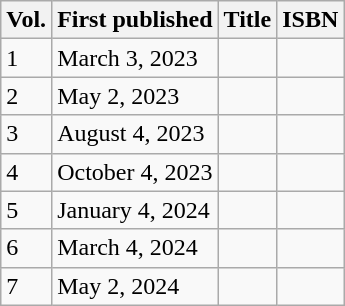<table class="wikitable">
<tr>
<th>Vol.</th>
<th>First published</th>
<th>Title</th>
<th>ISBN</th>
</tr>
<tr>
<td>1</td>
<td>March 3, 2023</td>
<td></td>
<td><small></small></td>
</tr>
<tr>
<td>2</td>
<td>May 2, 2023</td>
<td></td>
<td><small></small></td>
</tr>
<tr>
<td>3</td>
<td>August 4, 2023</td>
<td></td>
<td><small></small></td>
</tr>
<tr>
<td>4</td>
<td>October 4, 2023</td>
<td></td>
<td><small></small></td>
</tr>
<tr>
<td>5</td>
<td>January 4, 2024</td>
<td></td>
<td><small></small></td>
</tr>
<tr>
<td>6</td>
<td>March 4, 2024</td>
<td></td>
<td><small></small></td>
</tr>
<tr>
<td>7</td>
<td>May 2, 2024</td>
<td></td>
<td><small></small></td>
</tr>
</table>
